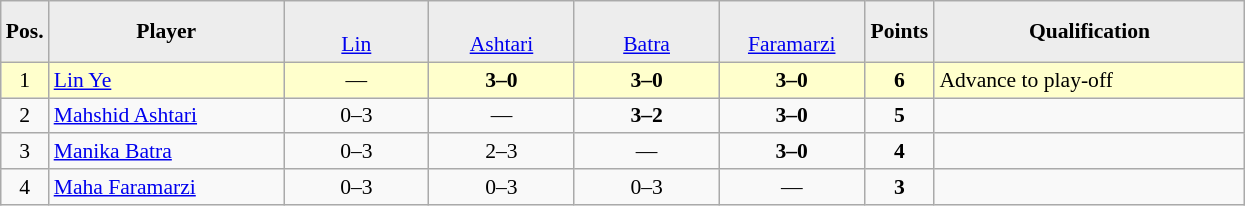<table class="wikitable" style="font-size:90%">
<tr style="text-align:center;">
<td style="background-color:#ededed;" width="20"><strong>Pos.</strong></td>
<td style="background-color:#ededed;" width="150"><strong>Player</strong></td>
<td style="background-color:#ededed;" width="90"><br><a href='#'>Lin</a></td>
<td style="background-color:#ededed;" width="90"><br><a href='#'>Ashtari</a></td>
<td style="background-color:#ededed;" width="90"><br><a href='#'>Batra</a></td>
<td style="background-color:#ededed;" width="90"><br><a href='#'>Faramarzi</a></td>
<td style="background-color:#ededed;" width="40"><strong>Points</strong></td>
<td style="background-color:#ededed;" width="200"><strong>Qualification</strong></td>
</tr>
<tr style="text-align:center;" bgcolor=ffffcc>
<td>1</td>
<td style="text-align:left;"> <a href='#'>Lin Ye</a></td>
<td>—</td>
<td><strong>3–0</strong></td>
<td><strong>3–0</strong></td>
<td><strong>3–0</strong></td>
<td><strong>6</strong></td>
<td style="text-align:left;">Advance to play-off</td>
</tr>
<tr style="text-align:center;">
<td>2</td>
<td style="text-align:left;"> <a href='#'>Mahshid Ashtari</a></td>
<td>0–3</td>
<td>—</td>
<td><strong>3–2</strong></td>
<td><strong>3–0</strong></td>
<td><strong>5</strong></td>
<td></td>
</tr>
<tr style="text-align:center;">
<td>3</td>
<td style="text-align:left;"> <a href='#'>Manika Batra</a></td>
<td>0–3</td>
<td>2–3</td>
<td>—</td>
<td><strong>3–0</strong></td>
<td><strong>4</strong></td>
<td></td>
</tr>
<tr style="text-align:center;">
<td>4</td>
<td style="text-align:left;"> <a href='#'>Maha Faramarzi</a></td>
<td>0–3</td>
<td>0–3</td>
<td>0–3</td>
<td>—</td>
<td><strong>3</strong></td>
<td></td>
</tr>
</table>
